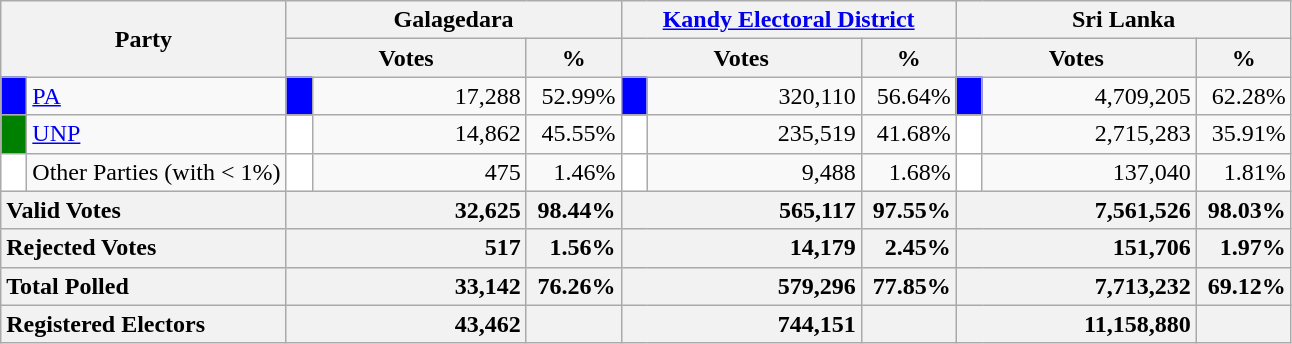<table class="wikitable">
<tr>
<th colspan="2" width="144px"rowspan="2">Party</th>
<th colspan="3" width="216px">Galagedara</th>
<th colspan="3" width="216px"><a href='#'>Kandy Electoral District</a></th>
<th colspan="3" width="216px">Sri Lanka</th>
</tr>
<tr>
<th colspan="2" width="144px">Votes</th>
<th>%</th>
<th colspan="2" width="144px">Votes</th>
<th>%</th>
<th colspan="2" width="144px">Votes</th>
<th>%</th>
</tr>
<tr>
<td style="background-color:blue;" width="10px"></td>
<td style="text-align:left;"><a href='#'>PA</a></td>
<td style="background-color:blue;" width="10px"></td>
<td style="text-align:right;">17,288</td>
<td style="text-align:right;">52.99%</td>
<td style="background-color:blue;" width="10px"></td>
<td style="text-align:right;">320,110</td>
<td style="text-align:right;">56.64%</td>
<td style="background-color:blue;" width="10px"></td>
<td style="text-align:right;">4,709,205</td>
<td style="text-align:right;">62.28%</td>
</tr>
<tr>
<td style="background-color:green;" width="10px"></td>
<td style="text-align:left;"><a href='#'>UNP</a></td>
<td style="background-color:white;" width="10px"></td>
<td style="text-align:right;">14,862</td>
<td style="text-align:right;">45.55%</td>
<td style="background-color:white;" width="10px"></td>
<td style="text-align:right;">235,519</td>
<td style="text-align:right;">41.68%</td>
<td style="background-color:white;" width="10px"></td>
<td style="text-align:right;">2,715,283</td>
<td style="text-align:right;">35.91%</td>
</tr>
<tr>
<td style="background-color:white;" width="10px"></td>
<td style="text-align:left;">Other Parties (with < 1%)</td>
<td style="background-color:white;" width="10px"></td>
<td style="text-align:right;">475</td>
<td style="text-align:right;">1.46%</td>
<td style="background-color:white;" width="10px"></td>
<td style="text-align:right;">9,488</td>
<td style="text-align:right;">1.68%</td>
<td style="background-color:white;" width="10px"></td>
<td style="text-align:right;">137,040</td>
<td style="text-align:right;">1.81%</td>
</tr>
<tr>
<th colspan="2" width="144px"style="text-align:left;">Valid Votes</th>
<th style="text-align:right;"colspan="2" width="144px">32,625</th>
<th style="text-align:right;">98.44%</th>
<th style="text-align:right;"colspan="2" width="144px">565,117</th>
<th style="text-align:right;">97.55%</th>
<th style="text-align:right;"colspan="2" width="144px">7,561,526</th>
<th style="text-align:right;">98.03%</th>
</tr>
<tr>
<th colspan="2" width="144px"style="text-align:left;">Rejected Votes</th>
<th style="text-align:right;"colspan="2" width="144px">517</th>
<th style="text-align:right;">1.56%</th>
<th style="text-align:right;"colspan="2" width="144px">14,179</th>
<th style="text-align:right;">2.45%</th>
<th style="text-align:right;"colspan="2" width="144px">151,706</th>
<th style="text-align:right;">1.97%</th>
</tr>
<tr>
<th colspan="2" width="144px"style="text-align:left;">Total Polled</th>
<th style="text-align:right;"colspan="2" width="144px">33,142</th>
<th style="text-align:right;">76.26%</th>
<th style="text-align:right;"colspan="2" width="144px">579,296</th>
<th style="text-align:right;">77.85%</th>
<th style="text-align:right;"colspan="2" width="144px">7,713,232</th>
<th style="text-align:right;">69.12%</th>
</tr>
<tr>
<th colspan="2" width="144px"style="text-align:left;">Registered Electors</th>
<th style="text-align:right;"colspan="2" width="144px">43,462</th>
<th></th>
<th style="text-align:right;"colspan="2" width="144px">744,151</th>
<th></th>
<th style="text-align:right;"colspan="2" width="144px">11,158,880</th>
<th></th>
</tr>
</table>
